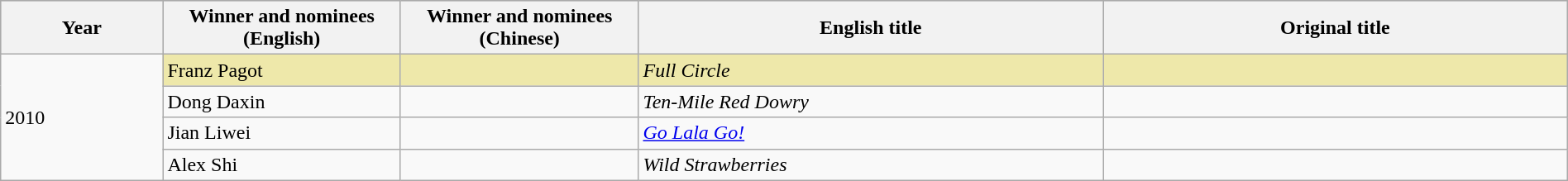<table class="wikitable" style="width:100%;">
<tr style="background:#bebebe">
<th width="100"><strong>Year</strong></th>
<th width="150"><strong>Winner and nominees<br>(English)</strong></th>
<th width="150"><strong>Winner and nominees<br>(Chinese)</strong></th>
<th width="300"><strong>English title</strong></th>
<th width="300"><strong>Original title</strong></th>
</tr>
<tr>
<td rowspan="4">2010</td>
<td style="background:#EEE8AA;">Franz Pagot</td>
<td style="background:#EEE8AA;"></td>
<td style="background:#EEE8AA;"><em>Full Circle</em></td>
<td style="background:#EEE8AA;"></td>
</tr>
<tr>
<td>Dong Daxin</td>
<td></td>
<td><em>Ten-Mile Red Dowry</em></td>
<td></td>
</tr>
<tr>
<td>Jian Liwei</td>
<td></td>
<td><em><a href='#'>Go Lala Go!</a></em></td>
<td></td>
</tr>
<tr>
<td>Alex Shi</td>
<td></td>
<td><em>Wild Strawberries</em></td>
<td></td>
</tr>
</table>
